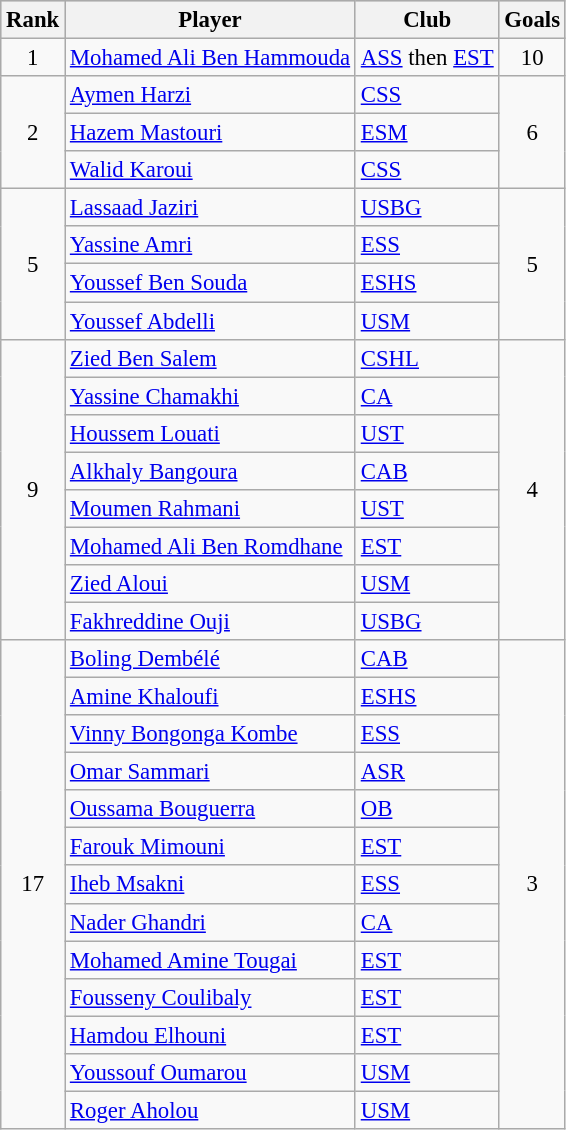<table class="wikitable" style="font-size: 95%;">
<tr bgcolor="#CCCCCC" align="center">
<th>Rank</th>
<th>Player</th>
<th>Club</th>
<th>Goals</th>
</tr>
<tr>
<td align="center">1</td>
<td> <a href='#'>Mohamed Ali Ben Hammouda</a></td>
<td><a href='#'>ASS</a> then <a href='#'>EST</a></td>
<td align="center">10</td>
</tr>
<tr>
<td rowspan=3 align="center">2</td>
<td> <a href='#'>Aymen Harzi</a></td>
<td><a href='#'>CSS</a></td>
<td rowspan=3 align="center">6</td>
</tr>
<tr>
<td> <a href='#'>Hazem Mastouri</a></td>
<td><a href='#'>ESM</a></td>
</tr>
<tr>
<td> <a href='#'>Walid Karoui</a></td>
<td><a href='#'>CSS</a></td>
</tr>
<tr>
<td rowspan=4 align="center">5</td>
<td> <a href='#'>Lassaad Jaziri</a></td>
<td><a href='#'>USBG</a></td>
<td rowspan=4 align="center">5</td>
</tr>
<tr>
<td> <a href='#'>Yassine Amri</a></td>
<td><a href='#'>ESS</a></td>
</tr>
<tr>
<td> <a href='#'>Youssef Ben Souda</a></td>
<td><a href='#'>ESHS</a></td>
</tr>
<tr>
<td> <a href='#'>Youssef Abdelli</a></td>
<td><a href='#'>USM</a></td>
</tr>
<tr>
<td rowspan=8 align="center">9</td>
<td> <a href='#'>Zied Ben Salem</a></td>
<td><a href='#'>CSHL</a></td>
<td rowspan=8 align="center">4</td>
</tr>
<tr>
<td> <a href='#'>Yassine Chamakhi</a></td>
<td><a href='#'>CA</a></td>
</tr>
<tr>
<td> <a href='#'>Houssem Louati</a></td>
<td><a href='#'>UST</a></td>
</tr>
<tr>
<td> <a href='#'>Alkhaly Bangoura</a></td>
<td><a href='#'>CAB</a></td>
</tr>
<tr>
<td> <a href='#'>Moumen Rahmani</a></td>
<td><a href='#'>UST</a></td>
</tr>
<tr>
<td> <a href='#'>Mohamed Ali Ben Romdhane</a></td>
<td><a href='#'>EST</a></td>
</tr>
<tr>
<td> <a href='#'>Zied Aloui</a></td>
<td><a href='#'>USM</a></td>
</tr>
<tr>
<td> <a href='#'>Fakhreddine Ouji</a></td>
<td><a href='#'>USBG</a></td>
</tr>
<tr>
<td rowspan=13 align="center">17</td>
<td> <a href='#'>Boling Dembélé</a></td>
<td><a href='#'>CAB</a></td>
<td rowspan=13 align="center">3</td>
</tr>
<tr>
<td> <a href='#'>Amine Khaloufi</a></td>
<td><a href='#'>ESHS</a></td>
</tr>
<tr>
<td> <a href='#'>Vinny Bongonga Kombe</a></td>
<td><a href='#'>ESS</a></td>
</tr>
<tr>
<td> <a href='#'>Omar Sammari</a></td>
<td><a href='#'>ASR</a></td>
</tr>
<tr>
<td> <a href='#'>Oussama Bouguerra</a></td>
<td><a href='#'>OB</a></td>
</tr>
<tr>
<td> <a href='#'>Farouk Mimouni</a></td>
<td><a href='#'>EST</a></td>
</tr>
<tr>
<td> <a href='#'>Iheb Msakni</a></td>
<td><a href='#'>ESS</a></td>
</tr>
<tr>
<td> <a href='#'>Nader Ghandri</a></td>
<td><a href='#'>CA</a></td>
</tr>
<tr>
<td> <a href='#'>Mohamed Amine Tougai</a></td>
<td><a href='#'>EST</a></td>
</tr>
<tr>
<td> <a href='#'>Fousseny Coulibaly</a></td>
<td><a href='#'>EST</a></td>
</tr>
<tr>
<td> <a href='#'>Hamdou Elhouni</a></td>
<td><a href='#'>EST</a></td>
</tr>
<tr>
<td> <a href='#'>Youssouf Oumarou</a></td>
<td><a href='#'>USM</a></td>
</tr>
<tr>
<td> <a href='#'>Roger Aholou</a></td>
<td><a href='#'>USM</a></td>
</tr>
</table>
